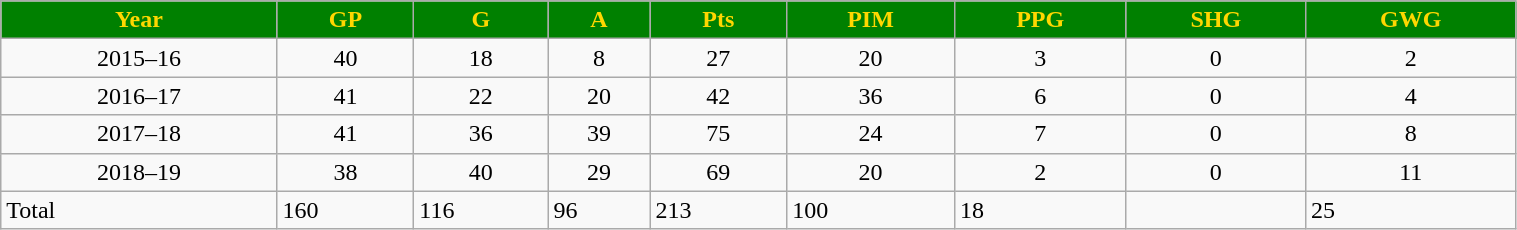<table class="wikitable" style="width:80%;">
<tr style="text-align:center; background:green; color:gold;">
<td><strong>Year</strong></td>
<td><strong>GP</strong></td>
<td><strong>G</strong></td>
<td><strong>A</strong></td>
<td><strong>Pts</strong></td>
<td><strong>PIM</strong></td>
<td><strong>PPG</strong></td>
<td><strong>SHG</strong></td>
<td><strong>GWG</strong></td>
</tr>
<tr style="text-align:center;" bgcolor="">
<td>2015–16</td>
<td>40</td>
<td>18</td>
<td>8</td>
<td>27</td>
<td>20</td>
<td>3</td>
<td>0</td>
<td>2</td>
</tr>
<tr style="text-align:center;" bgcolor="">
<td>2016–17</td>
<td>41</td>
<td>22</td>
<td>20</td>
<td>42</td>
<td>36</td>
<td>6</td>
<td>0</td>
<td>4</td>
</tr>
<tr style="text-align:center;" bgcolor="">
<td>2017–18</td>
<td>41</td>
<td>36</td>
<td>39</td>
<td>75</td>
<td>24</td>
<td>7</td>
<td>0</td>
<td>8</td>
</tr>
<tr style="text-align:center;" bgcolor="">
<td>2018–19</td>
<td>38</td>
<td>40</td>
<td>29</td>
<td>69</td>
<td>20</td>
<td>2</td>
<td>0</td>
<td>11</td>
</tr>
<tr>
<td>Total</td>
<td>160</td>
<td>116</td>
<td>96</td>
<td>213</td>
<td>100</td>
<td>18</td>
<td></td>
<td>25</td>
</tr>
</table>
